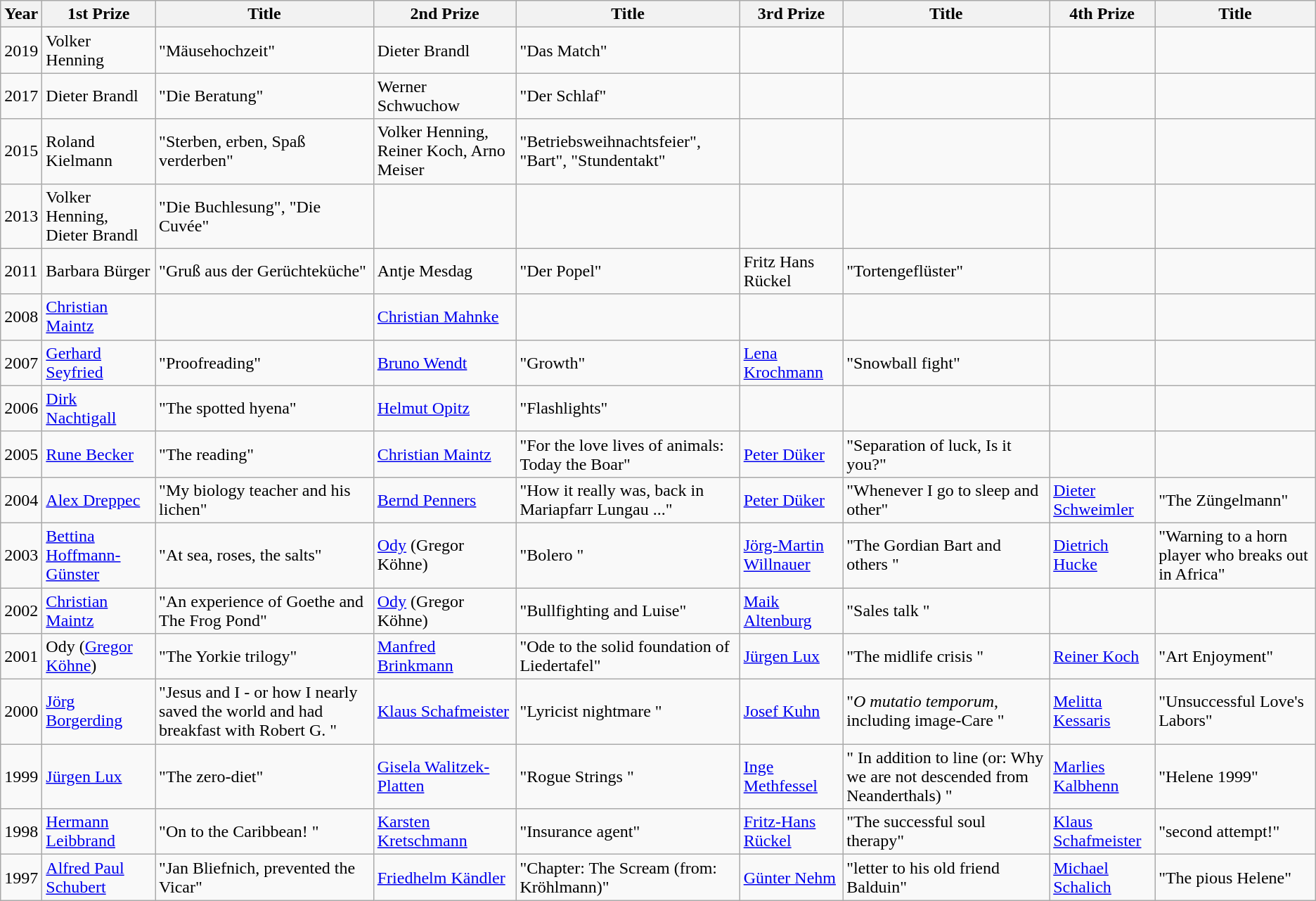<table class="wikitable">
<tr>
<th>Year</th>
<th>1st Prize</th>
<th>Title</th>
<th>2nd Prize</th>
<th>Title</th>
<th>3rd Prize</th>
<th>Title</th>
<th>4th Prize</th>
<th>Title</th>
</tr>
<tr>
<td>2019</td>
<td>Volker Henning</td>
<td>"Mäusehochzeit"</td>
<td>Dieter Brandl</td>
<td>"Das Match"</td>
<td></td>
<td></td>
<td></td>
<td></td>
</tr>
<tr>
<td>2017</td>
<td>Dieter Brandl</td>
<td>"Die Beratung"</td>
<td>Werner Schwuchow</td>
<td>"Der Schlaf"</td>
<td></td>
<td></td>
<td></td>
<td></td>
</tr>
<tr>
<td>2015</td>
<td>Roland Kielmann</td>
<td>"Sterben, erben, Spaß verderben"</td>
<td>Volker Henning, Reiner Koch, Arno Meiser</td>
<td>"Betriebsweihnachtsfeier", "Bart", "Stundentakt"</td>
<td></td>
<td></td>
<td></td>
<td></td>
</tr>
<tr>
<td>2013</td>
<td>Volker Henning, Dieter Brandl</td>
<td>"Die Buchlesung", "Die Cuvée"</td>
<td></td>
<td></td>
<td></td>
<td></td>
<td></td>
<td></td>
</tr>
<tr>
<td>2011</td>
<td>Barbara Bürger</td>
<td>"Gruß aus der Gerüchteküche"</td>
<td>Antje Mesdag</td>
<td>"Der Popel"</td>
<td>Fritz Hans Rückel</td>
<td>"Tortengeflüster"</td>
<td></td>
<td></td>
</tr>
<tr>
<td>2008</td>
<td><a href='#'>Christian Maintz</a></td>
<td></td>
<td><a href='#'>Christian Mahnke</a></td>
<td></td>
<td></td>
<td></td>
<td></td>
<td></td>
</tr>
<tr>
<td>2007</td>
<td><a href='#'>Gerhard Seyfried</a></td>
<td>"Proofreading"</td>
<td><a href='#'>Bruno Wendt</a></td>
<td>"Growth"</td>
<td><a href='#'>Lena Krochmann</a></td>
<td>"Snowball fight"</td>
<td></td>
<td></td>
</tr>
<tr>
<td>2006</td>
<td><a href='#'>Dirk Nachtigall</a></td>
<td>"The spotted hyena"</td>
<td><a href='#'>Helmut Opitz</a></td>
<td>"Flashlights"</td>
<td></td>
<td></td>
<td></td>
<td></td>
</tr>
<tr>
<td>2005</td>
<td><a href='#'>Rune Becker</a></td>
<td>"The reading"</td>
<td><a href='#'>Christian Maintz</a></td>
<td>"For the love lives of animals: Today the Boar"</td>
<td><a href='#'>Peter Düker</a></td>
<td>"Separation of luck, Is it you?"</td>
<td></td>
<td></td>
</tr>
<tr>
<td>2004</td>
<td><a href='#'>Alex Dreppec</a></td>
<td>"My biology teacher and his lichen"</td>
<td><a href='#'>Bernd Penners</a></td>
<td>"How it really was, back in Mariapfarr Lungau ..."</td>
<td><a href='#'>Peter Düker</a></td>
<td>"Whenever I go to sleep and other"</td>
<td><a href='#'>Dieter Schweimler</a></td>
<td>"The Züngelmann"</td>
</tr>
<tr>
<td>2003</td>
<td><a href='#'>Bettina Hoffmann-Günster</a></td>
<td>"At sea, roses, the salts"</td>
<td><a href='#'>Ody</a> (Gregor Köhne)</td>
<td>"Bolero "</td>
<td><a href='#'>Jörg-Martin Willnauer</a></td>
<td>"The Gordian Bart and others "</td>
<td><a href='#'>Dietrich Hucke</a></td>
<td>"Warning to a horn player who breaks out in Africa"</td>
</tr>
<tr>
<td>2002</td>
<td><a href='#'>Christian Maintz</a></td>
<td>"An experience of Goethe and The Frog Pond"</td>
<td><a href='#'>Ody</a> (Gregor Köhne)</td>
<td>"Bullfighting and Luise"</td>
<td><a href='#'>Maik Altenburg</a></td>
<td>"Sales talk "</td>
<td></td>
<td></td>
</tr>
<tr>
<td>2001</td>
<td>Ody (<a href='#'>Gregor Köhne</a>)</td>
<td>"The Yorkie trilogy"</td>
<td><a href='#'>Manfred Brinkmann</a></td>
<td>"Ode to the solid foundation of Liedertafel"</td>
<td><a href='#'>Jürgen Lux</a></td>
<td>"The midlife crisis "</td>
<td><a href='#'>Reiner Koch</a></td>
<td>"Art Enjoyment"</td>
</tr>
<tr>
<td>2000</td>
<td><a href='#'>Jörg Borgerding</a></td>
<td>"Jesus and I - or how I nearly saved the world and had breakfast with Robert G. "</td>
<td><a href='#'>Klaus Schafmeister</a></td>
<td>"Lyricist nightmare "</td>
<td><a href='#'>Josef Kuhn</a></td>
<td>"<em>O mutatio temporum</em>, including image-Care "</td>
<td><a href='#'>Melitta Kessaris</a></td>
<td>"Unsuccessful Love's Labors"</td>
</tr>
<tr>
<td>1999</td>
<td><a href='#'>Jürgen Lux</a></td>
<td>"The zero-diet"</td>
<td><a href='#'>Gisela Walitzek-Platten</a></td>
<td>"Rogue Strings "</td>
<td><a href='#'>Inge Methfessel</a></td>
<td>" In addition to line (or: Why we are not descended from Neanderthals) "</td>
<td><a href='#'>Marlies Kalbhenn</a></td>
<td>"Helene 1999"</td>
</tr>
<tr>
<td>1998</td>
<td><a href='#'>Hermann Leibbrand</a></td>
<td>"On to the Caribbean! "</td>
<td><a href='#'>Karsten Kretschmann</a></td>
<td>"Insurance agent"</td>
<td><a href='#'>Fritz-Hans Rückel</a></td>
<td>"The successful soul therapy"</td>
<td><a href='#'>Klaus Schafmeister</a></td>
<td>"second attempt!"</td>
</tr>
<tr>
<td>1997</td>
<td><a href='#'>Alfred Paul Schubert</a></td>
<td>"Jan Bliefnich, prevented the Vicar"</td>
<td><a href='#'>Friedhelm Kändler</a></td>
<td>"Chapter: The Scream (from: Kröhlmann)"</td>
<td><a href='#'>Günter Nehm</a></td>
<td>"letter to his old friend Balduin"</td>
<td><a href='#'>Michael Schalich</a></td>
<td>"The pious Helene"</td>
</tr>
</table>
